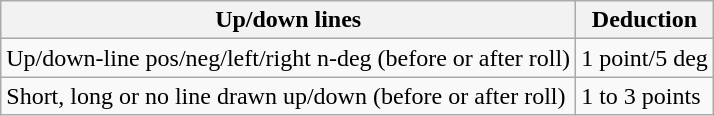<table class="wikitable">
<tr>
<th>Up/down lines</th>
<th>Deduction</th>
</tr>
<tr>
<td>Up/down-line pos/neg/left/right n-deg (before or after roll)</td>
<td>1 point/5 deg</td>
</tr>
<tr>
<td>Short, long or no line drawn up/down (before or after roll)</td>
<td>1 to 3 points</td>
</tr>
</table>
